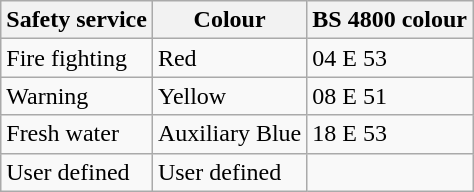<table class="wikitable">
<tr>
<th>Safety service</th>
<th>Colour</th>
<th>BS 4800 colour</th>
</tr>
<tr>
<td>Fire fighting</td>
<td>Red</td>
<td>04 E 53</td>
</tr>
<tr>
<td>Warning</td>
<td>Yellow</td>
<td>08 E 51</td>
</tr>
<tr>
<td>Fresh water</td>
<td>Auxiliary  Blue</td>
<td>18 E 53</td>
</tr>
<tr>
<td>User defined</td>
<td>User defined</td>
<td></td>
</tr>
</table>
